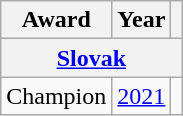<table class="wikitable">
<tr>
<th>Award</th>
<th>Year</th>
<th></th>
</tr>
<tr>
<th colspan="3"><a href='#'>Slovak</a></th>
</tr>
<tr>
<td>Champion</td>
<td><a href='#'>2021</a></td>
<td></td>
</tr>
</table>
